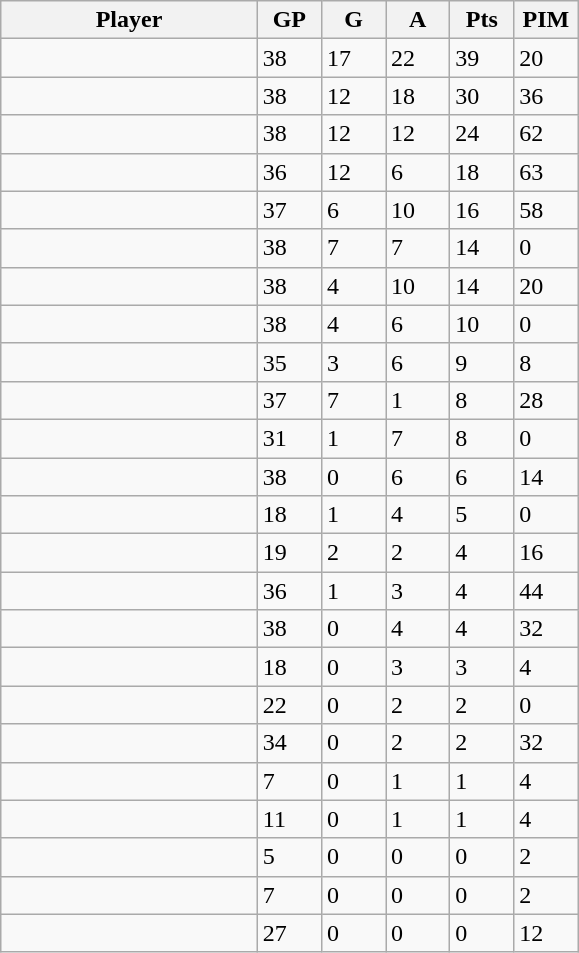<table class="wikitable sortable">
<tr align=center>
<th width="40%">Player</th>
<th width="10%">GP</th>
<th width="10%">G</th>
<th width="10%">A</th>
<th width="10%">Pts</th>
<th width="10%">PIM</th>
</tr>
<tr>
<td></td>
<td>38</td>
<td>17</td>
<td>22</td>
<td>39</td>
<td>20</td>
</tr>
<tr>
<td></td>
<td>38</td>
<td>12</td>
<td>18</td>
<td>30</td>
<td>36</td>
</tr>
<tr>
<td></td>
<td>38</td>
<td>12</td>
<td>12</td>
<td>24</td>
<td>62</td>
</tr>
<tr>
<td></td>
<td>36</td>
<td>12</td>
<td>6</td>
<td>18</td>
<td>63</td>
</tr>
<tr>
<td></td>
<td>37</td>
<td>6</td>
<td>10</td>
<td>16</td>
<td>58</td>
</tr>
<tr>
<td></td>
<td>38</td>
<td>7</td>
<td>7</td>
<td>14</td>
<td>0</td>
</tr>
<tr>
<td></td>
<td>38</td>
<td>4</td>
<td>10</td>
<td>14</td>
<td>20</td>
</tr>
<tr>
<td></td>
<td>38</td>
<td>4</td>
<td>6</td>
<td>10</td>
<td>0</td>
</tr>
<tr>
<td></td>
<td>35</td>
<td>3</td>
<td>6</td>
<td>9</td>
<td>8</td>
</tr>
<tr>
<td></td>
<td>37</td>
<td>7</td>
<td>1</td>
<td>8</td>
<td>28</td>
</tr>
<tr>
<td></td>
<td>31</td>
<td>1</td>
<td>7</td>
<td>8</td>
<td>0</td>
</tr>
<tr>
<td></td>
<td>38</td>
<td>0</td>
<td>6</td>
<td>6</td>
<td>14</td>
</tr>
<tr>
<td></td>
<td>18</td>
<td>1</td>
<td>4</td>
<td>5</td>
<td>0</td>
</tr>
<tr>
<td></td>
<td>19</td>
<td>2</td>
<td>2</td>
<td>4</td>
<td>16</td>
</tr>
<tr>
<td></td>
<td>36</td>
<td>1</td>
<td>3</td>
<td>4</td>
<td>44</td>
</tr>
<tr>
<td></td>
<td>38</td>
<td>0</td>
<td>4</td>
<td>4</td>
<td>32</td>
</tr>
<tr>
<td></td>
<td>18</td>
<td>0</td>
<td>3</td>
<td>3</td>
<td>4</td>
</tr>
<tr>
<td></td>
<td>22</td>
<td>0</td>
<td>2</td>
<td>2</td>
<td>0</td>
</tr>
<tr>
<td></td>
<td>34</td>
<td>0</td>
<td>2</td>
<td>2</td>
<td>32</td>
</tr>
<tr>
<td></td>
<td>7</td>
<td>0</td>
<td>1</td>
<td>1</td>
<td>4</td>
</tr>
<tr>
<td></td>
<td>11</td>
<td>0</td>
<td>1</td>
<td>1</td>
<td>4</td>
</tr>
<tr>
<td></td>
<td>5</td>
<td>0</td>
<td>0</td>
<td>0</td>
<td>2</td>
</tr>
<tr>
<td></td>
<td>7</td>
<td>0</td>
<td>0</td>
<td>0</td>
<td>2</td>
</tr>
<tr>
<td></td>
<td>27</td>
<td>0</td>
<td>0</td>
<td>0</td>
<td>12</td>
</tr>
</table>
